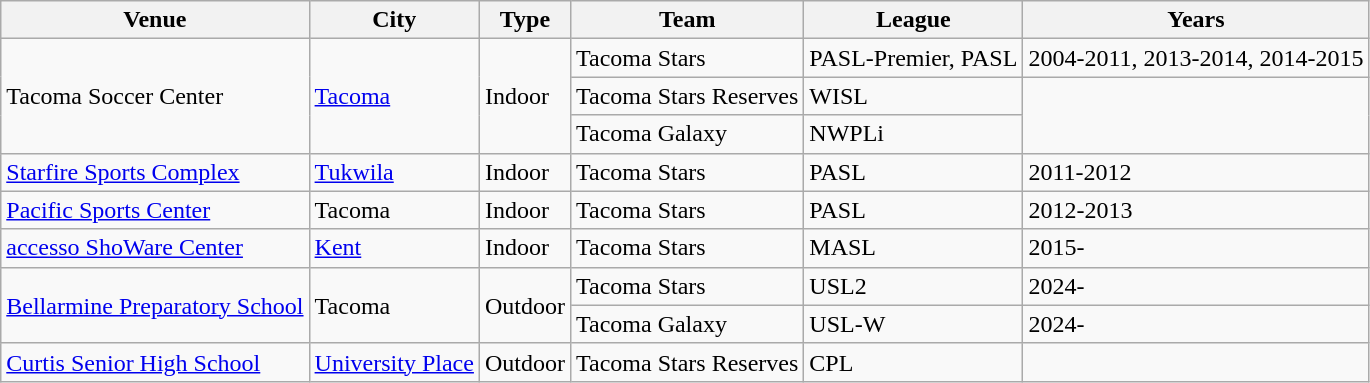<table class=wikitable>
<tr>
<th>Venue</th>
<th>City</th>
<th>Type</th>
<th>Team</th>
<th>League</th>
<th>Years</th>
</tr>
<tr>
<td rowspan=3>Tacoma Soccer Center</td>
<td rowspan=3><a href='#'>Tacoma</a></td>
<td rowspan=3>Indoor</td>
<td>Tacoma Stars</td>
<td>PASL-Premier, PASL</td>
<td>2004-2011, 2013-2014, 2014-2015</td>
</tr>
<tr>
<td>Tacoma Stars Reserves</td>
<td>WISL</td>
</tr>
<tr>
<td>Tacoma Galaxy</td>
<td>NWPLi</td>
</tr>
<tr>
<td><a href='#'>Starfire Sports Complex</a></td>
<td><a href='#'>Tukwila</a></td>
<td>Indoor</td>
<td>Tacoma Stars</td>
<td>PASL</td>
<td>2011-2012</td>
</tr>
<tr>
<td><a href='#'>Pacific Sports Center</a></td>
<td>Tacoma</td>
<td>Indoor</td>
<td>Tacoma Stars</td>
<td>PASL</td>
<td>2012-2013</td>
</tr>
<tr>
<td><a href='#'>accesso ShoWare Center</a></td>
<td><a href='#'>Kent</a></td>
<td>Indoor</td>
<td>Tacoma Stars</td>
<td>MASL</td>
<td>2015-</td>
</tr>
<tr>
<td rowspan=2><a href='#'>Bellarmine Preparatory School</a></td>
<td rowspan=2>Tacoma</td>
<td rowspan=2>Outdoor</td>
<td>Tacoma Stars</td>
<td>USL2</td>
<td>2024-</td>
</tr>
<tr>
<td>Tacoma Galaxy</td>
<td>USL-W</td>
<td>2024-</td>
</tr>
<tr>
<td><a href='#'>Curtis Senior High School</a></td>
<td><a href='#'>University Place</a></td>
<td>Outdoor</td>
<td>Tacoma Stars Reserves</td>
<td>CPL</td>
</tr>
</table>
